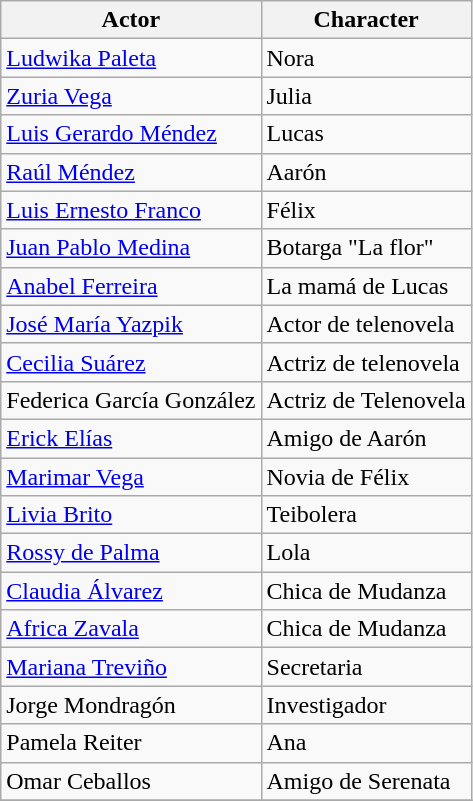<table class="wikitable">
<tr>
<th>Actor</th>
<th>Character</th>
</tr>
<tr>
<td><a href='#'>Ludwika Paleta</a></td>
<td>Nora</td>
</tr>
<tr>
<td><a href='#'>Zuria Vega</a></td>
<td>Julia</td>
</tr>
<tr>
<td><a href='#'>Luis Gerardo Méndez</a></td>
<td>Lucas</td>
</tr>
<tr>
<td><a href='#'>Raúl Méndez</a></td>
<td>Aarón</td>
</tr>
<tr>
<td><a href='#'>Luis Ernesto Franco</a></td>
<td>Félix</td>
</tr>
<tr>
<td><a href='#'>Juan Pablo Medina</a></td>
<td>Botarga "La flor"</td>
</tr>
<tr>
<td><a href='#'>Anabel Ferreira</a></td>
<td>La mamá de Lucas</td>
</tr>
<tr>
<td><a href='#'>José María Yazpik</a></td>
<td>Actor de telenovela</td>
</tr>
<tr>
<td><a href='#'>Cecilia Suárez</a></td>
<td>Actriz de telenovela</td>
</tr>
<tr>
<td>Federica García González</td>
<td>Actriz de Telenovela</td>
</tr>
<tr>
<td><a href='#'>Erick Elías</a></td>
<td>Amigo de Aarón</td>
</tr>
<tr>
<td><a href='#'>Marimar Vega</a></td>
<td>Novia de Félix</td>
</tr>
<tr>
<td><a href='#'>Livia Brito</a></td>
<td>Teibolera</td>
</tr>
<tr>
<td><a href='#'>Rossy de Palma</a></td>
<td>Lola</td>
</tr>
<tr>
<td><a href='#'>Claudia Álvarez</a></td>
<td>Chica de Mudanza</td>
</tr>
<tr>
<td><a href='#'>Africa Zavala</a></td>
<td>Chica de Mudanza</td>
</tr>
<tr>
<td><a href='#'>Mariana Treviño</a></td>
<td>Secretaria</td>
</tr>
<tr>
<td>Jorge Mondragón</td>
<td>Investigador</td>
</tr>
<tr>
<td>Pamela Reiter</td>
<td>Ana</td>
</tr>
<tr>
<td>Omar Ceballos</td>
<td>Amigo de Serenata</td>
</tr>
<tr>
</tr>
</table>
